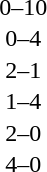<table cellspacing=1 width=70%>
<tr>
<th width=25%></th>
<th width=30%></th>
<th width=15%></th>
<th width=30%></th>
</tr>
<tr>
<td></td>
<td align=right></td>
<td align=center>0–10</td>
<td></td>
</tr>
<tr>
<td></td>
<td align=right></td>
<td align=center>0–4</td>
<td></td>
</tr>
<tr>
<td></td>
<td align=right></td>
<td align=center>2–1</td>
<td></td>
</tr>
<tr>
<td></td>
<td align=right></td>
<td align=center>1–4</td>
<td></td>
</tr>
<tr>
<td></td>
<td align=right></td>
<td align=center>2–0</td>
<td></td>
</tr>
<tr>
<td></td>
<td align=right></td>
<td align=center>4–0</td>
<td></td>
</tr>
</table>
